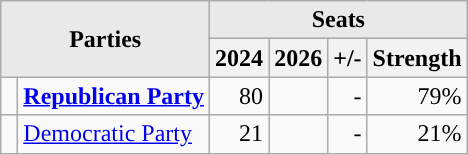<table class=wikitable>
<tr>
<th style="background-color:#E9E9E9" align=center rowspan=2 colspan=2>Parties</th>
<th style="background-color:#E9E9E9" align=center colspan=5>Seats</th>
</tr>
<tr bgcolor=#E9E9E9>
<th>2024</th>
<th>2026</th>
<th>+/-</th>
<th>Strength</th>
</tr>
<tr>
<td style="background-color:"> </td>
<td><strong><a href='#'>Republican Party</a></strong></td>
<td align=right>80</td>
<td align=right></td>
<td align=right>-</td>
<td align=right>79%</td>
</tr>
<tr>
<td style="background-color:"> </td>
<td><a href='#'>Democratic Party</a></td>
<td align=right>21</td>
<td align=right></td>
<td align=right>-</td>
<td align=right>21%</td>
</tr>
</table>
